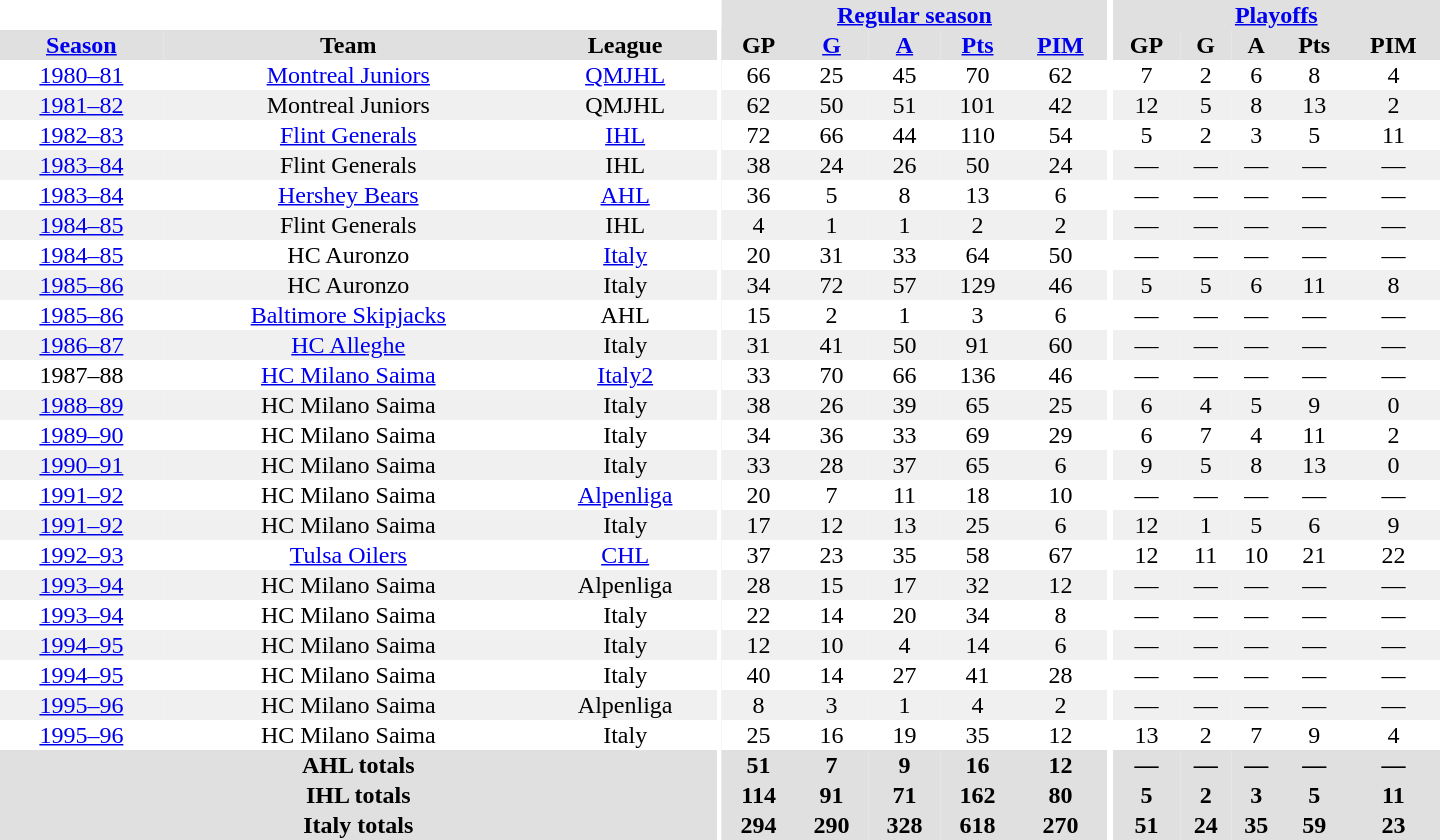<table border="0" cellpadding="1" cellspacing="0" style="text-align:center; width:60em">
<tr bgcolor="#e0e0e0">
<th colspan="3" bgcolor="#ffffff"></th>
<th rowspan="99" bgcolor="#ffffff"></th>
<th colspan="5"><a href='#'>Regular season</a></th>
<th rowspan="99" bgcolor="#ffffff"></th>
<th colspan="5"><a href='#'>Playoffs</a></th>
</tr>
<tr bgcolor="#e0e0e0">
<th><a href='#'>Season</a></th>
<th>Team</th>
<th>League</th>
<th>GP</th>
<th><a href='#'>G</a></th>
<th><a href='#'>A</a></th>
<th><a href='#'>Pts</a></th>
<th><a href='#'>PIM</a></th>
<th>GP</th>
<th>G</th>
<th>A</th>
<th>Pts</th>
<th>PIM</th>
</tr>
<tr>
<td><a href='#'>1980–81</a></td>
<td><a href='#'>Montreal Juniors</a></td>
<td><a href='#'>QMJHL</a></td>
<td>66</td>
<td>25</td>
<td>45</td>
<td>70</td>
<td>62</td>
<td>7</td>
<td>2</td>
<td>6</td>
<td>8</td>
<td>4</td>
</tr>
<tr bgcolor="#f0f0f0">
<td><a href='#'>1981–82</a></td>
<td>Montreal Juniors</td>
<td>QMJHL</td>
<td>62</td>
<td>50</td>
<td>51</td>
<td>101</td>
<td>42</td>
<td>12</td>
<td>5</td>
<td>8</td>
<td>13</td>
<td>2</td>
</tr>
<tr>
<td><a href='#'>1982–83</a></td>
<td><a href='#'>Flint Generals</a></td>
<td><a href='#'>IHL</a></td>
<td>72</td>
<td>66</td>
<td>44</td>
<td>110</td>
<td>54</td>
<td>5</td>
<td>2</td>
<td>3</td>
<td>5</td>
<td>11</td>
</tr>
<tr bgcolor="#f0f0f0">
<td><a href='#'>1983–84</a></td>
<td>Flint Generals</td>
<td>IHL</td>
<td>38</td>
<td>24</td>
<td>26</td>
<td>50</td>
<td>24</td>
<td>—</td>
<td>—</td>
<td>—</td>
<td>—</td>
<td>—</td>
</tr>
<tr>
<td><a href='#'>1983–84</a></td>
<td><a href='#'>Hershey Bears</a></td>
<td><a href='#'>AHL</a></td>
<td>36</td>
<td>5</td>
<td>8</td>
<td>13</td>
<td>6</td>
<td>—</td>
<td>—</td>
<td>—</td>
<td>—</td>
<td>—</td>
</tr>
<tr bgcolor="#f0f0f0">
<td><a href='#'>1984–85</a></td>
<td>Flint Generals</td>
<td>IHL</td>
<td>4</td>
<td>1</td>
<td>1</td>
<td>2</td>
<td>2</td>
<td>—</td>
<td>—</td>
<td>—</td>
<td>—</td>
<td>—</td>
</tr>
<tr>
<td><a href='#'>1984–85</a></td>
<td>HC Auronzo</td>
<td><a href='#'>Italy</a></td>
<td>20</td>
<td>31</td>
<td>33</td>
<td>64</td>
<td>50</td>
<td>—</td>
<td>—</td>
<td>—</td>
<td>—</td>
<td>—</td>
</tr>
<tr bgcolor="#f0f0f0">
<td><a href='#'>1985–86</a></td>
<td>HC Auronzo</td>
<td>Italy</td>
<td>34</td>
<td>72</td>
<td>57</td>
<td>129</td>
<td>46</td>
<td>5</td>
<td>5</td>
<td>6</td>
<td>11</td>
<td>8</td>
</tr>
<tr>
<td><a href='#'>1985–86</a></td>
<td><a href='#'>Baltimore Skipjacks</a></td>
<td>AHL</td>
<td>15</td>
<td>2</td>
<td>1</td>
<td>3</td>
<td>6</td>
<td>—</td>
<td>—</td>
<td>—</td>
<td>—</td>
<td>—</td>
</tr>
<tr bgcolor="#f0f0f0">
<td><a href='#'>1986–87</a></td>
<td><a href='#'>HC Alleghe</a></td>
<td>Italy</td>
<td>31</td>
<td>41</td>
<td>50</td>
<td>91</td>
<td>60</td>
<td>—</td>
<td>—</td>
<td>—</td>
<td>—</td>
<td>—</td>
</tr>
<tr>
<td>1987–88</td>
<td><a href='#'>HC Milano Saima</a></td>
<td><a href='#'>Italy2</a></td>
<td>33</td>
<td>70</td>
<td>66</td>
<td>136</td>
<td>46</td>
<td>—</td>
<td>—</td>
<td>—</td>
<td>—</td>
<td>—</td>
</tr>
<tr bgcolor="#f0f0f0">
<td><a href='#'>1988–89</a></td>
<td>HC Milano Saima</td>
<td>Italy</td>
<td>38</td>
<td>26</td>
<td>39</td>
<td>65</td>
<td>25</td>
<td>6</td>
<td>4</td>
<td>5</td>
<td>9</td>
<td>0</td>
</tr>
<tr>
<td><a href='#'>1989–90</a></td>
<td>HC Milano Saima</td>
<td>Italy</td>
<td>34</td>
<td>36</td>
<td>33</td>
<td>69</td>
<td>29</td>
<td>6</td>
<td>7</td>
<td>4</td>
<td>11</td>
<td>2</td>
</tr>
<tr bgcolor="#f0f0f0">
<td><a href='#'>1990–91</a></td>
<td>HC Milano Saima</td>
<td>Italy</td>
<td>33</td>
<td>28</td>
<td>37</td>
<td>65</td>
<td>6</td>
<td>9</td>
<td>5</td>
<td>8</td>
<td>13</td>
<td>0</td>
</tr>
<tr>
<td><a href='#'>1991–92</a></td>
<td>HC Milano Saima</td>
<td><a href='#'>Alpenliga</a></td>
<td>20</td>
<td>7</td>
<td>11</td>
<td>18</td>
<td>10</td>
<td>—</td>
<td>—</td>
<td>—</td>
<td>—</td>
<td>—</td>
</tr>
<tr bgcolor="#f0f0f0">
<td><a href='#'>1991–92</a></td>
<td>HC Milano Saima</td>
<td>Italy</td>
<td>17</td>
<td>12</td>
<td>13</td>
<td>25</td>
<td>6</td>
<td>12</td>
<td>1</td>
<td>5</td>
<td>6</td>
<td>9</td>
</tr>
<tr>
<td><a href='#'>1992–93</a></td>
<td><a href='#'>Tulsa Oilers</a></td>
<td><a href='#'>CHL</a></td>
<td>37</td>
<td>23</td>
<td>35</td>
<td>58</td>
<td>67</td>
<td>12</td>
<td>11</td>
<td>10</td>
<td>21</td>
<td>22</td>
</tr>
<tr bgcolor="#f0f0f0">
<td><a href='#'>1993–94</a></td>
<td>HC Milano Saima</td>
<td>Alpenliga</td>
<td>28</td>
<td>15</td>
<td>17</td>
<td>32</td>
<td>12</td>
<td>—</td>
<td>—</td>
<td>—</td>
<td>—</td>
<td>—</td>
</tr>
<tr>
<td><a href='#'>1993–94</a></td>
<td>HC Milano Saima</td>
<td>Italy</td>
<td>22</td>
<td>14</td>
<td>20</td>
<td>34</td>
<td>8</td>
<td>—</td>
<td>—</td>
<td>—</td>
<td>—</td>
<td>—</td>
</tr>
<tr bgcolor="#f0f0f0">
<td><a href='#'>1994–95</a></td>
<td>HC Milano Saima</td>
<td>Italy</td>
<td>12</td>
<td>10</td>
<td>4</td>
<td>14</td>
<td>6</td>
<td>—</td>
<td>—</td>
<td>—</td>
<td>—</td>
<td>—</td>
</tr>
<tr>
<td><a href='#'>1994–95</a></td>
<td>HC Milano Saima</td>
<td>Italy</td>
<td>40</td>
<td>14</td>
<td>27</td>
<td>41</td>
<td>28</td>
<td>—</td>
<td>—</td>
<td>—</td>
<td>—</td>
<td>—</td>
</tr>
<tr bgcolor="#f0f0f0">
<td><a href='#'>1995–96</a></td>
<td>HC Milano Saima</td>
<td>Alpenliga</td>
<td>8</td>
<td>3</td>
<td>1</td>
<td>4</td>
<td>2</td>
<td>—</td>
<td>—</td>
<td>—</td>
<td>—</td>
<td>—</td>
</tr>
<tr>
<td><a href='#'>1995–96</a></td>
<td>HC Milano Saima</td>
<td>Italy</td>
<td>25</td>
<td>16</td>
<td>19</td>
<td>35</td>
<td>12</td>
<td>13</td>
<td>2</td>
<td>7</td>
<td>9</td>
<td>4</td>
</tr>
<tr>
</tr>
<tr ALIGN="center" bgcolor="#e0e0e0">
<th colspan="3">AHL totals</th>
<th ALIGN="center">51</th>
<th ALIGN="center">7</th>
<th ALIGN="center">9</th>
<th ALIGN="center">16</th>
<th ALIGN="center">12</th>
<th ALIGN="center">—</th>
<th ALIGN="center">—</th>
<th ALIGN="center">—</th>
<th ALIGN="center">—</th>
<th ALIGN="center">—</th>
</tr>
<tr>
</tr>
<tr ALIGN="center" bgcolor="#e0e0e0">
<th colspan="3">IHL totals</th>
<th ALIGN="center">114</th>
<th ALIGN="center">91</th>
<th ALIGN="center">71</th>
<th ALIGN="center">162</th>
<th ALIGN="center">80</th>
<th ALIGN="center">5</th>
<th ALIGN="center">2</th>
<th ALIGN="center">3</th>
<th ALIGN="center">5</th>
<th ALIGN="center">11</th>
</tr>
<tr>
</tr>
<tr ALIGN="center" bgcolor="#e0e0e0">
<th colspan="3">Italy totals</th>
<th ALIGN="center">294</th>
<th ALIGN="center">290</th>
<th ALIGN="center">328</th>
<th ALIGN="center">618</th>
<th ALIGN="center">270</th>
<th ALIGN="center">51</th>
<th ALIGN="center">24</th>
<th ALIGN="center">35</th>
<th ALIGN="center">59</th>
<th ALIGN="center">23</th>
</tr>
</table>
